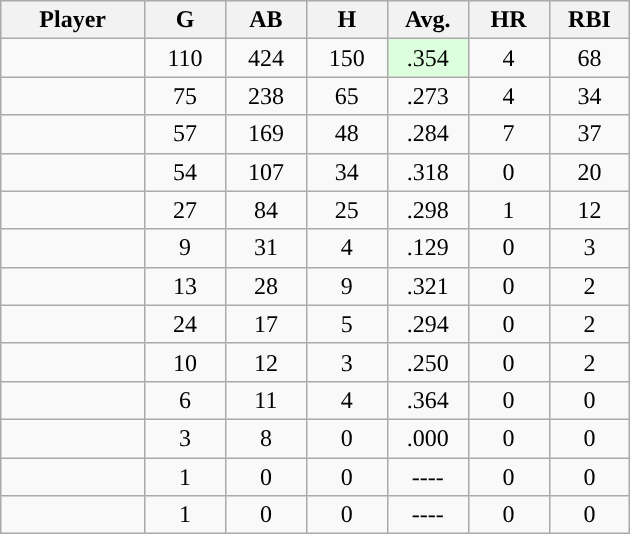<table class="wikitable sortable">
<tr>
<th bgcolor="#DDDDFF" width="16%">Player</th>
<th bgcolor="#DDDDFF" width="9%">G</th>
<th bgcolor="#DDDDFF" width="9%">AB</th>
<th bgcolor="#DDDDFF" width="9%">H</th>
<th bgcolor="#DDDDFF" width="9%">Avg.</th>
<th bgcolor="#DDDDFF" width="9%">HR</th>
<th bgcolor="#DDDDFF" width="9%">RBI</th>
</tr>
<tr align="center">
<td></td>
<td>110</td>
<td>424</td>
<td>150</td>
<td style="background:#DDFFDD;">.354</td>
<td>4</td>
<td>68</td>
</tr>
<tr align="center">
<td></td>
<td>75</td>
<td>238</td>
<td>65</td>
<td>.273</td>
<td>4</td>
<td>34</td>
</tr>
<tr align="center">
<td></td>
<td>57</td>
<td>169</td>
<td>48</td>
<td>.284</td>
<td>7</td>
<td>37</td>
</tr>
<tr align="center">
<td></td>
<td>54</td>
<td>107</td>
<td>34</td>
<td>.318</td>
<td>0</td>
<td>20</td>
</tr>
<tr align="center">
<td></td>
<td>27</td>
<td>84</td>
<td>25</td>
<td>.298</td>
<td>1</td>
<td>12</td>
</tr>
<tr align="center">
<td></td>
<td>9</td>
<td>31</td>
<td>4</td>
<td>.129</td>
<td>0</td>
<td>3</td>
</tr>
<tr align="center">
<td></td>
<td>13</td>
<td>28</td>
<td>9</td>
<td>.321</td>
<td>0</td>
<td>2</td>
</tr>
<tr align="center">
<td></td>
<td>24</td>
<td>17</td>
<td>5</td>
<td>.294</td>
<td>0</td>
<td>2</td>
</tr>
<tr align="center">
<td></td>
<td>10</td>
<td>12</td>
<td>3</td>
<td>.250</td>
<td>0</td>
<td>2</td>
</tr>
<tr align="center">
<td></td>
<td>6</td>
<td>11</td>
<td>4</td>
<td>.364</td>
<td>0</td>
<td>0</td>
</tr>
<tr align="center">
<td></td>
<td>3</td>
<td>8</td>
<td>0</td>
<td>.000</td>
<td>0</td>
<td>0</td>
</tr>
<tr align="center">
<td></td>
<td>1</td>
<td>0</td>
<td>0</td>
<td>----</td>
<td>0</td>
<td>0</td>
</tr>
<tr align="center">
<td></td>
<td>1</td>
<td>0</td>
<td>0</td>
<td>----</td>
<td>0</td>
<td>0</td>
</tr>
</table>
